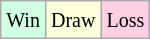<table class="wikitable">
<tr>
<td style="background:#d0ffe3;"><small>Win</small></td>
<td style="background:#ffd;"><small>Draw</small></td>
<td style="background:#ffd0e3;"><small>Loss</small></td>
</tr>
</table>
